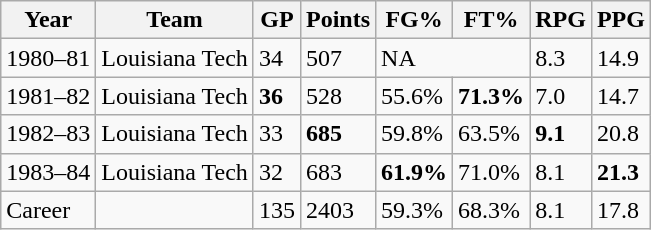<table class="wikitable">
<tr>
<th>Year</th>
<th>Team</th>
<th>GP</th>
<th>Points</th>
<th>FG%</th>
<th>FT%</th>
<th>RPG</th>
<th>PPG</th>
</tr>
<tr>
<td>1980–81</td>
<td>Louisiana Tech</td>
<td>34</td>
<td>507</td>
<td colspan="2">NA</td>
<td>8.3</td>
<td>14.9</td>
</tr>
<tr>
<td>1981–82</td>
<td>Louisiana Tech</td>
<td><strong>36</strong></td>
<td>528</td>
<td>55.6%</td>
<td><strong>71.3%</strong></td>
<td>7.0</td>
<td>14.7</td>
</tr>
<tr>
<td>1982–83</td>
<td>Louisiana Tech</td>
<td>33</td>
<td><strong>685</strong></td>
<td>59.8%</td>
<td>63.5%</td>
<td><strong>9.1</strong></td>
<td>20.8</td>
</tr>
<tr>
<td>1983–84</td>
<td>Louisiana Tech</td>
<td>32</td>
<td>683</td>
<td><strong>61.9%</strong></td>
<td>71.0%</td>
<td>8.1</td>
<td><strong>21.3</strong></td>
</tr>
<tr>
<td>Career</td>
<td></td>
<td>135</td>
<td>2403</td>
<td>59.3%</td>
<td>68.3%</td>
<td>8.1</td>
<td>17.8</td>
</tr>
</table>
